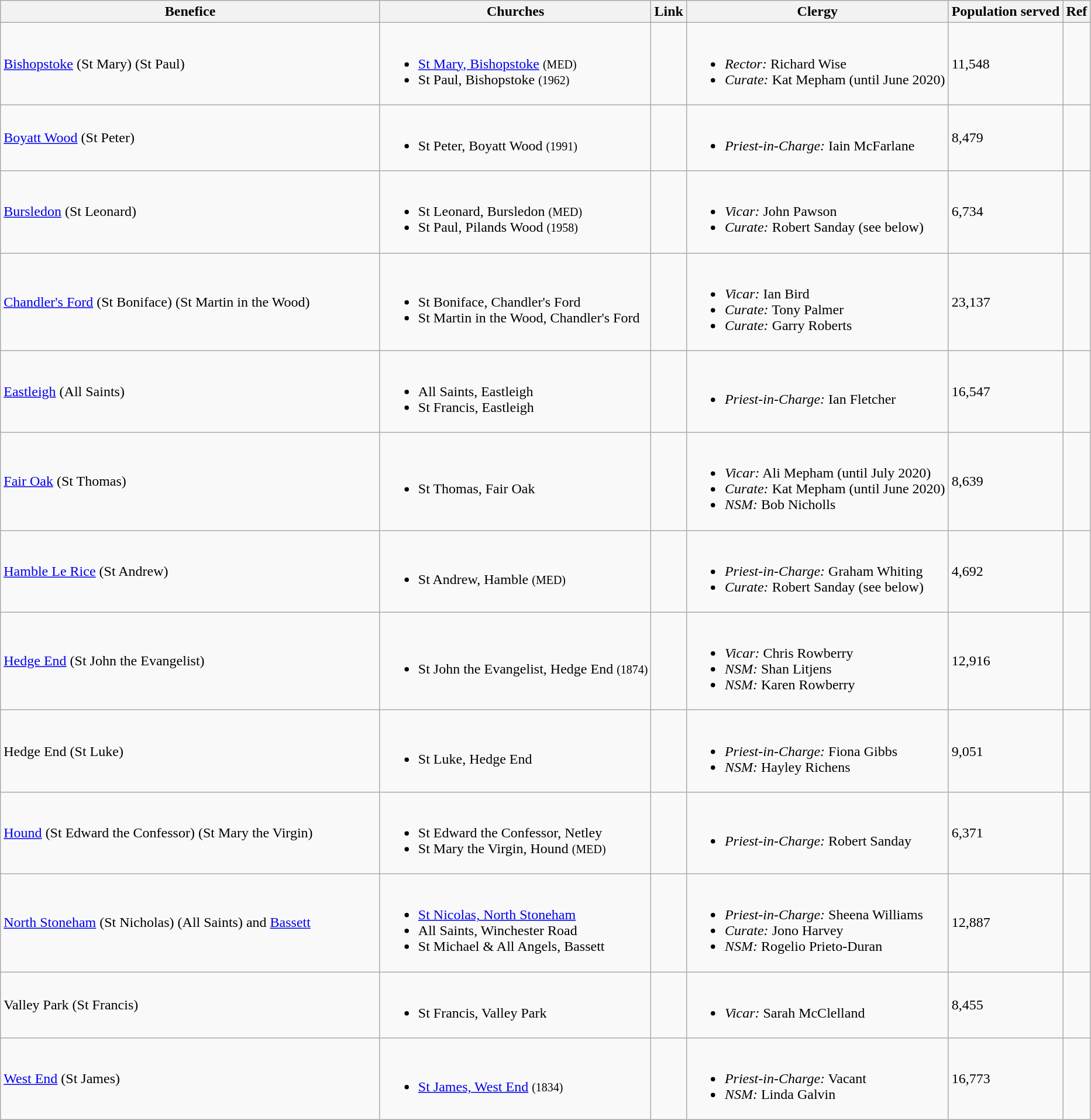<table class="wikitable">
<tr>
<th style="width:425px;">Benefice</th>
<th>Churches</th>
<th>Link</th>
<th>Clergy</th>
<th>Population served</th>
<th>Ref</th>
</tr>
<tr>
<td><a href='#'>Bishopstoke</a> (St Mary) (St Paul)</td>
<td><br><ul><li><a href='#'>St Mary, Bishopstoke</a> <small>(MED)</small></li><li>St Paul, Bishopstoke <small>(1962)</small></li></ul></td>
<td></td>
<td><br><ul><li><em>Rector:</em> Richard Wise</li><li><em>Curate:</em> Kat Mepham (until June 2020)</li></ul></td>
<td>11,548</td>
<td></td>
</tr>
<tr>
<td><a href='#'>Boyatt Wood</a> (St Peter)</td>
<td><br><ul><li>St Peter, Boyatt Wood <small>(1991)</small></li></ul></td>
<td></td>
<td><br><ul><li><em>Priest-in-Charge:</em> Iain McFarlane</li></ul></td>
<td>8,479</td>
<td></td>
</tr>
<tr>
<td><a href='#'>Bursledon</a> (St Leonard)</td>
<td><br><ul><li>St Leonard, Bursledon <small>(MED)</small></li><li>St Paul, Pilands Wood <small>(1958)</small></li></ul></td>
<td></td>
<td><br><ul><li><em>Vicar:</em> John Pawson</li><li><em>Curate:</em> Robert Sanday (see below)</li></ul></td>
<td>6,734</td>
<td></td>
</tr>
<tr>
<td><a href='#'>Chandler's Ford</a> (St Boniface) (St Martin in the Wood)</td>
<td><br><ul><li>St Boniface, Chandler's Ford</li><li>St Martin in the Wood, Chandler's Ford</li></ul></td>
<td></td>
<td><br><ul><li><em>Vicar:</em> Ian Bird</li><li><em>Curate:</em> Tony Palmer</li><li><em>Curate:</em> Garry Roberts</li></ul></td>
<td>23,137</td>
<td></td>
</tr>
<tr>
<td><a href='#'>Eastleigh</a> (All Saints)</td>
<td><br><ul><li>All Saints, Eastleigh</li><li>St Francis, Eastleigh</li></ul></td>
<td></td>
<td><br><ul><li><em>Priest-in-Charge:</em> Ian Fletcher</li></ul></td>
<td>16,547</td>
<td></td>
</tr>
<tr>
<td><a href='#'>Fair Oak</a> (St Thomas)</td>
<td><br><ul><li>St Thomas, Fair Oak</li></ul></td>
<td></td>
<td><br><ul><li><em>Vicar:</em> Ali Mepham (until July 2020)</li><li><em>Curate:</em> Kat Mepham (until June 2020)</li><li><em>NSM:</em> Bob Nicholls</li></ul></td>
<td>8,639</td>
<td></td>
</tr>
<tr>
<td><a href='#'>Hamble Le Rice</a> (St Andrew)</td>
<td><br><ul><li>St Andrew, Hamble <small>(MED)</small></li></ul></td>
<td></td>
<td><br><ul><li><em>Priest-in-Charge:</em> Graham Whiting</li><li><em>Curate:</em> Robert Sanday (see below)</li></ul></td>
<td>4,692</td>
<td></td>
</tr>
<tr>
<td><a href='#'>Hedge End</a> (St John the Evangelist)</td>
<td><br><ul><li>St John the Evangelist, Hedge End <small>(1874)</small></li></ul></td>
<td></td>
<td><br><ul><li><em>Vicar:</em> Chris Rowberry</li><li><em>NSM:</em> Shan Litjens</li><li><em>NSM:</em> Karen Rowberry</li></ul></td>
<td>12,916</td>
<td></td>
</tr>
<tr>
<td>Hedge End (St Luke)</td>
<td><br><ul><li>St Luke, Hedge End</li></ul></td>
<td></td>
<td><br><ul><li><em>Priest-in-Charge:</em> Fiona Gibbs</li><li><em>NSM:</em> Hayley Richens</li></ul></td>
<td>9,051</td>
<td></td>
</tr>
<tr>
<td><a href='#'>Hound</a> (St Edward the Confessor) (St Mary the Virgin)</td>
<td><br><ul><li>St Edward the Confessor, Netley</li><li>St Mary the Virgin, Hound <small>(MED)</small></li></ul></td>
<td></td>
<td><br><ul><li><em>Priest-in-Charge:</em> Robert Sanday</li></ul></td>
<td>6,371</td>
<td></td>
</tr>
<tr>
<td><a href='#'>North Stoneham</a> (St Nicholas) (All Saints) and <a href='#'>Bassett</a></td>
<td><br><ul><li><a href='#'>St Nicolas, North Stoneham</a></li><li>All Saints, Winchester Road</li><li>St Michael & All Angels, Bassett</li></ul></td>
<td></td>
<td><br><ul><li><em>Priest-in-Charge:</em> Sheena Williams</li><li><em>Curate:</em> Jono Harvey</li><li><em>NSM:</em> Rogelio Prieto-Duran</li></ul></td>
<td>12,887</td>
<td></td>
</tr>
<tr>
<td>Valley Park (St Francis)</td>
<td><br><ul><li>St Francis, Valley Park</li></ul></td>
<td></td>
<td><br><ul><li><em>Vicar:</em> Sarah McClelland</li></ul></td>
<td>8,455</td>
<td></td>
</tr>
<tr>
<td><a href='#'>West End</a> (St James)</td>
<td><br><ul><li><a href='#'>St James, West End</a> <small>(1834)</small></li></ul></td>
<td></td>
<td><br><ul><li><em>Priest-in-Charge:</em> Vacant</li><li><em>NSM:</em> Linda Galvin</li></ul></td>
<td>16,773</td>
<td></td>
</tr>
</table>
